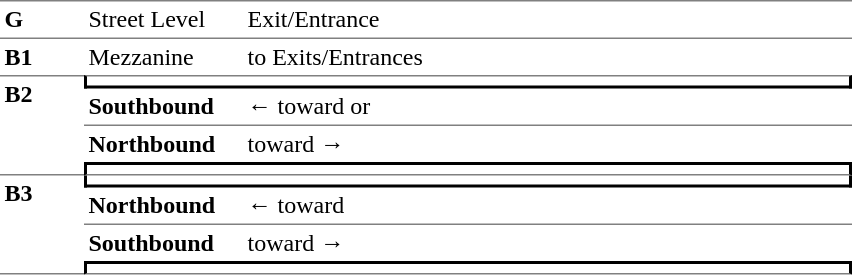<table border=0 cellspacing=0 cellpadding=3>
<tr>
<td style="border-top:solid 1px gray;" width=50 valign=top><strong>G</strong></td>
<td style="border-top:solid 1px gray;" width=100 valign=top>Street Level</td>
<td style="border-top:solid 1px gray;" width=400 valign=top>Exit/Entrance</td>
</tr>
<tr>
<td style="border-top:solid 1px gray;" width=50 valign=top><strong>B1</strong></td>
<td style="border-top:solid 1px gray;" width=100 valign=top>Mezzanine</td>
<td style="border-top:solid 1px gray;" width=400 valign=top>to Exits/Entrances</td>
</tr>
<tr>
<td style="border-top:solid 1px gray;border-bottom:solid 1px gray;" width=50 rowspan=4 valign=top><strong>B2</strong></td>
<td style="border-top:solid 1px gray;border-right:solid 2px black;border-left:solid 2px black;border-bottom:solid 2px black;text-align:center;" colspan=2></td>
</tr>
<tr>
<td style="border-bottom:solid 1px gray;" width=100><strong>Southbound</strong></td>
<td style="border-bottom:solid 1px gray;" width=390>←   toward  or  </td>
</tr>
<tr>
<td><strong>Northbound</strong></td>
<td>   toward   →</td>
</tr>
<tr>
<td style="border-top:solid 2px black;border-right:solid 2px black;border-left:solid 2px black;border-bottom:solid 1px gray;text-align:center;" colspan=2></td>
</tr>
<tr>
<td style="border-bottom:solid 1px gray;" width=50 rowspan=4 valign=top><strong>B3</strong></td>
<td style="border-right:solid 2px black;border-left:solid 2px black;border-bottom:solid 2px black;text-align:center;" colspan=2></td>
</tr>
<tr>
<td style="border-bottom:solid 1px gray;" width=100><strong>Northbound</strong></td>
<td style="border-bottom:solid 1px gray;" width=390>←   toward  </td>
</tr>
<tr>
<td><strong>Southbound</strong></td>
<td>   toward   →</td>
</tr>
<tr>
<td style="border-top:solid 2px black;border-right:solid 2px black;border-left:solid 2px black;border-bottom:solid 1px gray;text-align:center;" colspan=2></td>
</tr>
</table>
